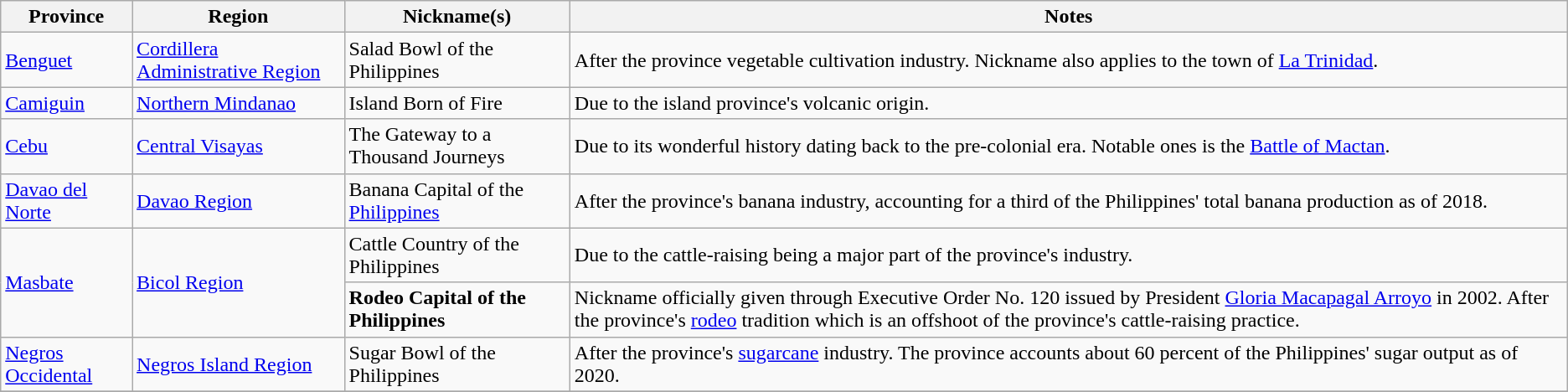<table class="wikitable sortable" style="font-size:100%">
<tr>
<th>Province</th>
<th>Region</th>
<th>Nickname(s)</th>
<th>Notes</th>
</tr>
<tr>
<td><a href='#'>Benguet</a></td>
<td><a href='#'>Cordillera Administrative Region</a></td>
<td>Salad Bowl of the Philippines</td>
<td>After the province vegetable cultivation industry. Nickname also applies to the town of <a href='#'>La Trinidad</a>.</td>
</tr>
<tr>
<td><a href='#'>Camiguin</a></td>
<td><a href='#'>Northern Mindanao</a></td>
<td>Island Born of Fire</td>
<td>Due to the island province's volcanic origin.</td>
</tr>
<tr>
<td><a href='#'>Cebu</a></td>
<td><a href='#'>Central Visayas</a></td>
<td>The Gateway to a Thousand Journeys</td>
<td>Due to its wonderful history dating back to the pre-colonial era. Notable ones is the <a href='#'>Battle of Mactan</a>.</td>
</tr>
<tr>
<td><a href='#'>Davao del Norte</a></td>
<td><a href='#'>Davao Region</a></td>
<td>Banana Capital of the <a href='#'>Philippines</a></td>
<td>After the province's banana industry, accounting for a third of the Philippines' total banana production as of 2018.</td>
</tr>
<tr>
<td rowspan=2><a href='#'>Masbate</a></td>
<td rowspan=2><a href='#'>Bicol Region</a></td>
<td>Cattle Country of the Philippines</td>
<td>Due to the cattle-raising being a major part of the province's industry.</td>
</tr>
<tr>
<td><strong>Rodeo Capital of the Philippines</strong></td>
<td>Nickname officially given through Executive Order No. 120 issued by President <a href='#'>Gloria Macapagal Arroyo</a> in 2002. After the province's <a href='#'>rodeo</a> tradition which is an offshoot of the province's cattle-raising practice.</td>
</tr>
<tr>
<td><a href='#'>Negros Occidental</a></td>
<td><a href='#'>Negros Island Region</a></td>
<td>Sugar Bowl of the Philippines</td>
<td>After the province's <a href='#'>sugarcane</a> industry. The province accounts about 60 percent of the Philippines' sugar output as of 2020.</td>
</tr>
<tr>
</tr>
</table>
